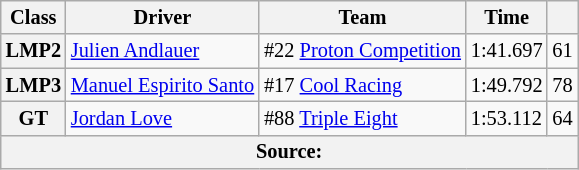<table class="wikitable" style="font-size:85%;">
<tr>
<th>Class</th>
<th>Driver</th>
<th>Team</th>
<th>Time</th>
<th></th>
</tr>
<tr>
<th>LMP2</th>
<td> <a href='#'>Julien Andlauer</a></td>
<td> #22 <a href='#'>Proton Competition</a></td>
<td>1:41.697</td>
<td align="center">61</td>
</tr>
<tr>
<th>LMP3</th>
<td> <a href='#'>Manuel Espirito Santo</a></td>
<td> #17 <a href='#'>Cool Racing</a></td>
<td>1:49.792</td>
<td align="center">78</td>
</tr>
<tr>
<th>GT</th>
<td> <a href='#'>Jordan Love</a></td>
<td> #88 <a href='#'>Triple Eight</a></td>
<td>1:53.112</td>
<td align="center">64</td>
</tr>
<tr>
<th colspan="5">Source:</th>
</tr>
</table>
